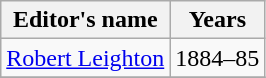<table class="wikitable">
<tr>
<th>Editor's name</th>
<th>Years</th>
</tr>
<tr>
<td><a href='#'>Robert Leighton</a></td>
<td>1884–85</td>
</tr>
<tr>
</tr>
</table>
